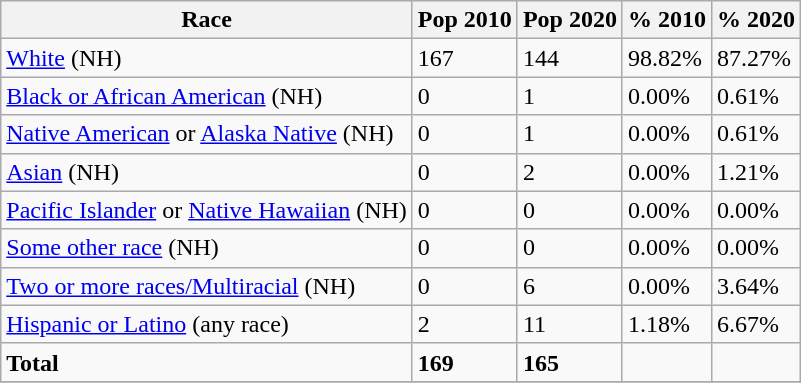<table class="wikitable">
<tr>
<th>Race</th>
<th>Pop 2010</th>
<th>Pop 2020</th>
<th>% 2010</th>
<th>% 2020</th>
</tr>
<tr>
<td><a href='#'>White</a> (NH)</td>
<td>167</td>
<td>144</td>
<td>98.82%</td>
<td>87.27%</td>
</tr>
<tr>
<td><a href='#'>Black or African American</a> (NH)</td>
<td>0</td>
<td>1</td>
<td>0.00%</td>
<td>0.61%</td>
</tr>
<tr>
<td><a href='#'>Native American</a> or <a href='#'>Alaska Native</a> (NH)</td>
<td>0</td>
<td>1</td>
<td>0.00%</td>
<td>0.61%</td>
</tr>
<tr>
<td><a href='#'>Asian</a> (NH)</td>
<td>0</td>
<td>2</td>
<td>0.00%</td>
<td>1.21%</td>
</tr>
<tr>
<td><a href='#'>Pacific Islander</a> or <a href='#'>Native Hawaiian</a> (NH)</td>
<td>0</td>
<td>0</td>
<td>0.00%</td>
<td>0.00%</td>
</tr>
<tr>
<td><a href='#'>Some other race</a> (NH)</td>
<td>0</td>
<td>0</td>
<td>0.00%</td>
<td>0.00%</td>
</tr>
<tr>
<td><a href='#'>Two or more races/Multiracial</a> (NH)</td>
<td>0</td>
<td>6</td>
<td>0.00%</td>
<td>3.64%</td>
</tr>
<tr>
<td><a href='#'>Hispanic or Latino</a> (any race)</td>
<td>2</td>
<td>11</td>
<td>1.18%</td>
<td>6.67%</td>
</tr>
<tr>
<td><strong>Total</strong></td>
<td><strong>169</strong></td>
<td><strong>165</strong></td>
<td></td>
<td></td>
</tr>
<tr>
</tr>
</table>
